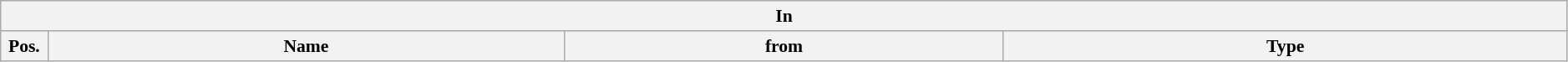<table class="wikitable" style="font-size:90%;width:99%;">
<tr>
<th colspan="4">In</th>
</tr>
<tr>
<th width=3%>Pos.</th>
<th width=33%>Name</th>
<th width=28%>from</th>
<th width=36%>Type</th>
</tr>
</table>
